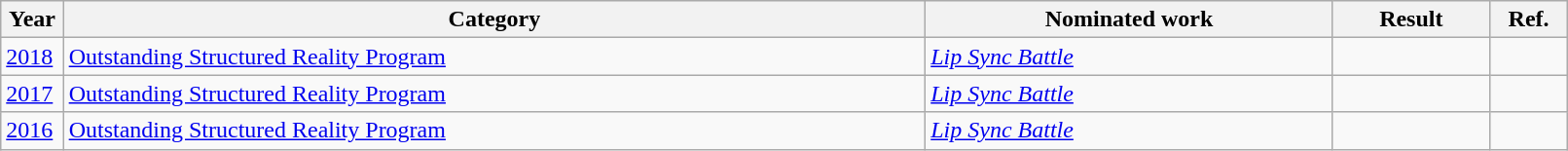<table class="wikitable" style="width:85%;">
<tr>
<th ! style="width:4%;">Year</th>
<th style="width:55%;">Category</th>
<th style="width:26%;">Nominated work</th>
<th style="width:10%;">Result</th>
<th width=5%>Ref.</th>
</tr>
<tr>
<td><a href='#'>2018</a></td>
<td><a href='#'>Outstanding Structured Reality Program</a></td>
<td><em><a href='#'>Lip Sync Battle</a></em></td>
<td></td>
<td align="center"></td>
</tr>
<tr>
<td><a href='#'>2017</a></td>
<td><a href='#'>Outstanding Structured Reality Program</a></td>
<td><em><a href='#'>Lip Sync Battle</a></em></td>
<td></td>
<td></td>
</tr>
<tr>
<td><a href='#'>2016</a></td>
<td><a href='#'>Outstanding Structured Reality Program</a></td>
<td><em><a href='#'>Lip Sync Battle</a></em></td>
<td></td>
<td></td>
</tr>
</table>
